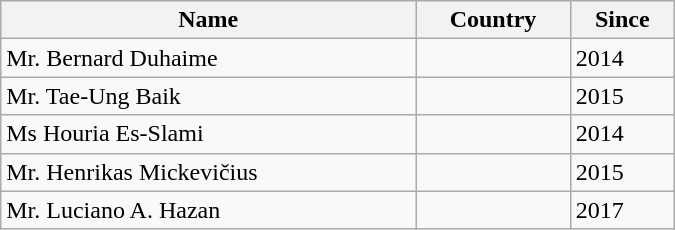<table class="wikitable" style="width:450px;">
<tr>
<th>Name</th>
<th>Country</th>
<th>Since</th>
</tr>
<tr>
<td>Mr. Bernard Duhaime</td>
<td></td>
<td>2014</td>
</tr>
<tr>
<td>Mr. Tae-Ung Baik</td>
<td></td>
<td>2015</td>
</tr>
<tr>
<td>Ms Houria Es-Slami</td>
<td></td>
<td>2014</td>
</tr>
<tr>
<td>Mr. Henrikas Mickevičius</td>
<td></td>
<td>2015</td>
</tr>
<tr>
<td>Mr. Luciano A. Hazan</td>
<td></td>
<td>2017</td>
</tr>
</table>
